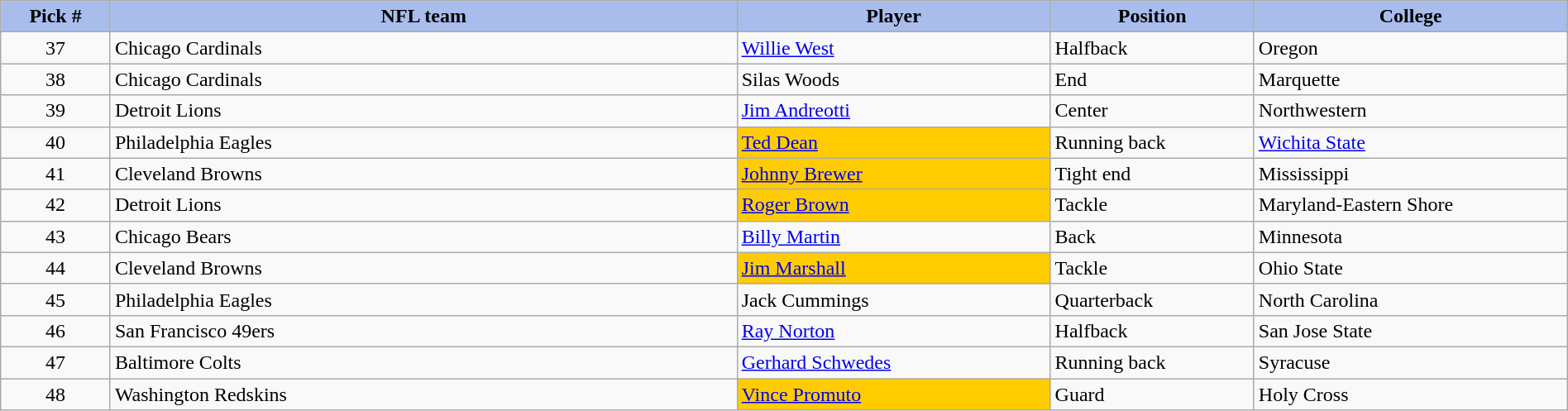<table class="wikitable sortable sortable" style="width: 100%">
<tr>
<th style="background:#A8BDEC;" width=7%>Pick #</th>
<th width=40% style="background:#A8BDEC;">NFL team</th>
<th width=20% style="background:#A8BDEC;">Player</th>
<th width=13% style="background:#A8BDEC;">Position</th>
<th style="background:#A8BDEC;">College</th>
</tr>
<tr>
<td align=center>37</td>
<td>Chicago Cardinals</td>
<td><a href='#'>Willie West</a></td>
<td>Halfback</td>
<td>Oregon</td>
</tr>
<tr>
<td align=center>38</td>
<td>Chicago Cardinals</td>
<td>Silas Woods</td>
<td>End</td>
<td>Marquette</td>
</tr>
<tr>
<td align=center>39</td>
<td>Detroit Lions</td>
<td><a href='#'>Jim Andreotti</a></td>
<td>Center</td>
<td>Northwestern</td>
</tr>
<tr>
<td align=center>40</td>
<td>Philadelphia Eagles</td>
<td bgcolor="#FFCC00"><a href='#'>Ted Dean</a></td>
<td>Running back</td>
<td><a href='#'>Wichita State</a></td>
</tr>
<tr>
<td align=center>41</td>
<td>Cleveland Browns</td>
<td bgcolor="#FFCC00"><a href='#'>Johnny Brewer</a></td>
<td>Tight end</td>
<td>Mississippi</td>
</tr>
<tr>
<td align=center>42</td>
<td>Detroit Lions</td>
<td bgcolor="#FFCC00"><a href='#'>Roger Brown</a></td>
<td>Tackle</td>
<td>Maryland-Eastern Shore</td>
</tr>
<tr>
<td align=center>43</td>
<td>Chicago Bears</td>
<td><a href='#'>Billy Martin</a></td>
<td>Back</td>
<td>Minnesota</td>
</tr>
<tr>
<td align=center>44</td>
<td>Cleveland Browns</td>
<td bgcolor="#FFCC00"><a href='#'>Jim Marshall</a></td>
<td>Tackle</td>
<td>Ohio State</td>
</tr>
<tr>
<td align=center>45</td>
<td>Philadelphia Eagles</td>
<td>Jack Cummings</td>
<td>Quarterback</td>
<td>North Carolina</td>
</tr>
<tr>
<td align=center>46</td>
<td>San Francisco 49ers</td>
<td><a href='#'>Ray Norton</a></td>
<td>Halfback</td>
<td>San Jose State</td>
</tr>
<tr>
<td align=center>47</td>
<td>Baltimore Colts</td>
<td><a href='#'>Gerhard Schwedes</a></td>
<td>Running back</td>
<td>Syracuse</td>
</tr>
<tr>
<td align=center>48</td>
<td>Washington Redskins</td>
<td bgcolor="#FFCC00"><a href='#'>Vince Promuto</a></td>
<td>Guard</td>
<td>Holy Cross</td>
</tr>
</table>
